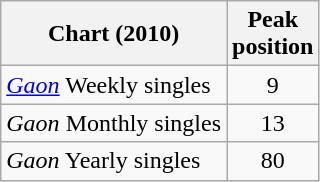<table class="wikitable">
<tr>
<th>Chart (2010)</th>
<th>Peak <br> position</th>
</tr>
<tr>
<td><em><a href='#'>Gaon</a></em> Weekly singles</td>
<td align=center>9</td>
</tr>
<tr>
<td><em>Gaon</em> Monthly singles</td>
<td align=center>13</td>
</tr>
<tr>
<td><em>Gaon</em> Yearly singles</td>
<td align=center>80</td>
</tr>
</table>
